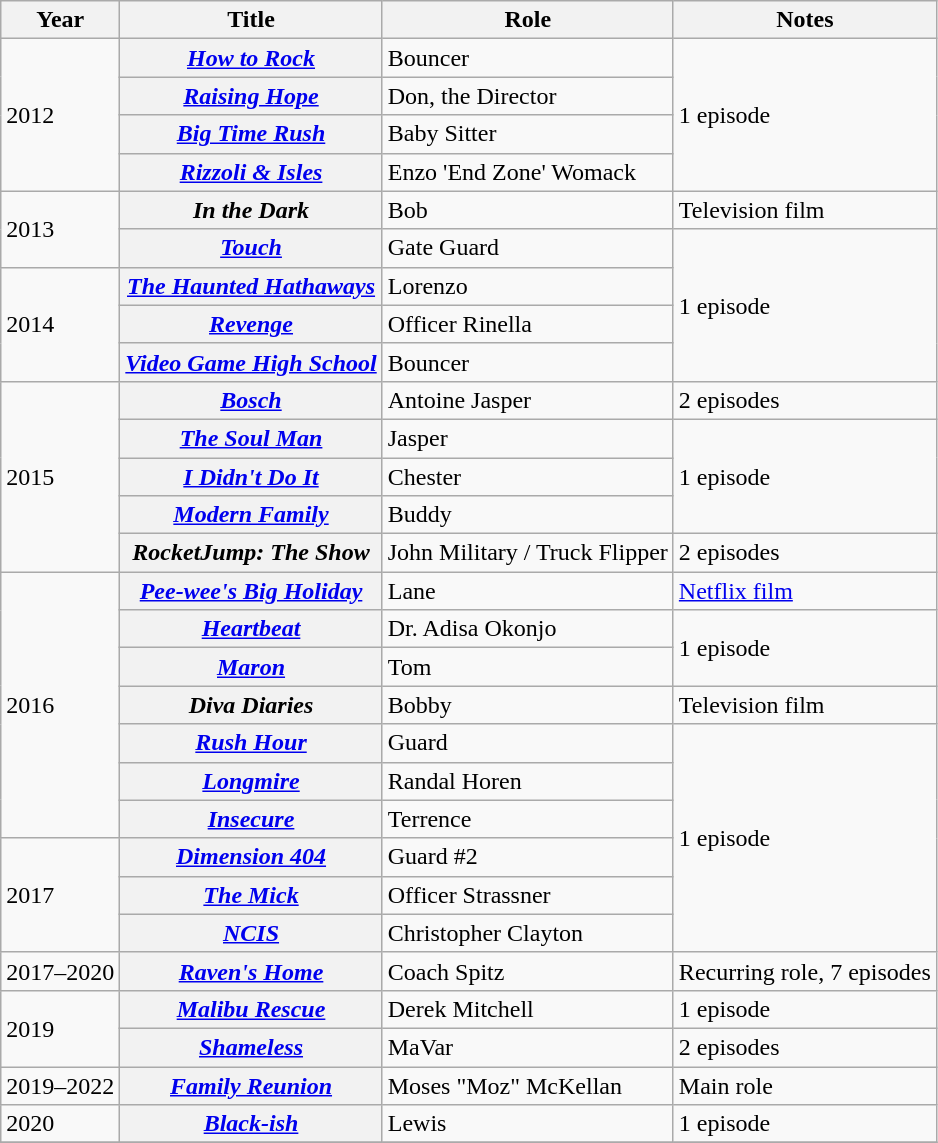<table class="wikitable plainrowheaders sortable">
<tr>
<th scope="col">Year</th>
<th scope="col">Title</th>
<th scope="col">Role</th>
<th scope="col" class="unsortable">Notes</th>
</tr>
<tr>
<td rowspan=4>2012</td>
<th scope=row><em><a href='#'>How to Rock</a></em></th>
<td>Bouncer</td>
<td rowspan=4>1 episode</td>
</tr>
<tr>
<th scope=row><em><a href='#'>Raising Hope</a></em></th>
<td>Don, the Director</td>
</tr>
<tr>
<th scope=row><em><a href='#'>Big Time Rush</a></em></th>
<td>Baby Sitter</td>
</tr>
<tr>
<th scope=row><em><a href='#'>Rizzoli & Isles</a></em></th>
<td>Enzo 'End Zone' Womack</td>
</tr>
<tr>
<td rowspan=2>2013</td>
<th scope=row><em>In the Dark</em></th>
<td>Bob</td>
<td>Television film</td>
</tr>
<tr>
<th scope=row><em><a href='#'>Touch</a></em></th>
<td>Gate Guard</td>
<td rowspan=4>1 episode</td>
</tr>
<tr>
<td rowspan=3>2014</td>
<th scope=row><em><a href='#'>The Haunted Hathaways</a></em></th>
<td>Lorenzo</td>
</tr>
<tr>
<th scope=row><em><a href='#'>Revenge</a></em></th>
<td>Officer Rinella</td>
</tr>
<tr>
<th scope=row><em><a href='#'>Video Game High School</a></em></th>
<td>Bouncer</td>
</tr>
<tr>
<td rowspan=5>2015</td>
<th scope=row><em><a href='#'>Bosch</a></em></th>
<td>Antoine Jasper</td>
<td>2 episodes</td>
</tr>
<tr>
<th scope=row><em><a href='#'>The Soul Man</a></em></th>
<td>Jasper</td>
<td rowspan=3>1 episode</td>
</tr>
<tr>
<th scope=row><em><a href='#'>I Didn't Do It</a></em></th>
<td>Chester</td>
</tr>
<tr>
<th scope=row><em><a href='#'>Modern Family</a></em></th>
<td>Buddy</td>
</tr>
<tr>
<th scope=row><em>RocketJump: The Show</em></th>
<td>John Military / Truck Flipper</td>
<td>2 episodes</td>
</tr>
<tr>
<td rowspan=7>2016</td>
<th scope=row><em><a href='#'>Pee-wee's Big Holiday</a></em></th>
<td>Lane</td>
<td><a href='#'>Netflix film</a></td>
</tr>
<tr>
<th scope=row><em><a href='#'>Heartbeat</a></em></th>
<td>Dr. Adisa Okonjo</td>
<td rowspan=2>1 episode</td>
</tr>
<tr>
<th scope=row><em><a href='#'>Maron</a></em></th>
<td>Tom</td>
</tr>
<tr>
<th scope=row><em>Diva Diaries</em></th>
<td>Bobby</td>
<td>Television film</td>
</tr>
<tr>
<th scope=row><em><a href='#'>Rush Hour</a></em></th>
<td>Guard</td>
<td rowspan=6>1 episode</td>
</tr>
<tr>
<th scope=row><em><a href='#'>Longmire</a></em></th>
<td>Randal Horen</td>
</tr>
<tr>
<th scope=row><em><a href='#'>Insecure</a></em></th>
<td>Terrence</td>
</tr>
<tr>
<td rowspan=3>2017</td>
<th scope=row><em><a href='#'>Dimension 404</a></em></th>
<td>Guard #2</td>
</tr>
<tr>
<th scope=row><em><a href='#'>The Mick</a></em></th>
<td>Officer Strassner</td>
</tr>
<tr>
<th scope=row><em><a href='#'>NCIS</a></em></th>
<td>Christopher Clayton</td>
</tr>
<tr>
<td>2017–2020</td>
<th scope=row><em><a href='#'>Raven's Home</a></em></th>
<td>Coach Spitz</td>
<td>Recurring role, 7 episodes</td>
</tr>
<tr>
<td rowspan=2>2019</td>
<th scope=row><em><a href='#'>Malibu Rescue</a></em></th>
<td>Derek Mitchell</td>
<td>1 episode</td>
</tr>
<tr>
<th scope=row><em><a href='#'>Shameless</a></em></th>
<td>MaVar</td>
<td>2 episodes</td>
</tr>
<tr>
<td>2019–2022</td>
<th scope=row><em><a href='#'>Family Reunion</a></em></th>
<td>Moses "Moz" McKellan</td>
<td>Main role</td>
</tr>
<tr>
<td>2020</td>
<th scope=row><em><a href='#'>Black-ish</a></em></th>
<td>Lewis</td>
<td>1 episode</td>
</tr>
<tr>
</tr>
</table>
